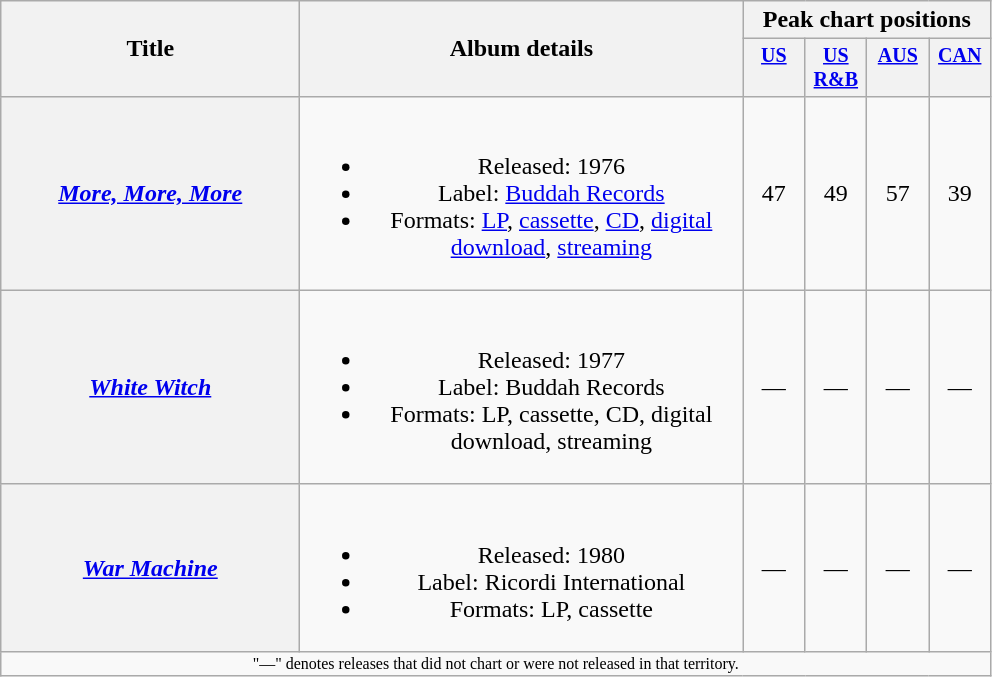<table class="wikitable plainrowheaders" style="text-align:center;">
<tr>
<th scope="col" rowspan="2" style="width:12em;">Title</th>
<th scope="col" rowspan="2" style="width:18em;">Album details</th>
<th scope="col" colspan="4">Peak chart positions</th>
</tr>
<tr style="font-size:smaller;">
<th width="35" align="center" valign="top"><a href='#'>US</a><br></th>
<th width="35" align="center" valign="top"><a href='#'>US R&B</a><br></th>
<th width="35" align="center" valign="top"><a href='#'>AUS</a><br></th>
<th width="35" align="center" valign="top"><a href='#'>CAN</a><br></th>
</tr>
<tr>
<th scope="row"><em><a href='#'>More, More, More</a></em></th>
<td><br><ul><li>Released: 1976</li><li>Label: <a href='#'>Buddah Records</a></li><li>Formats: <a href='#'>LP</a>, <a href='#'>cassette</a>, <a href='#'>CD</a>, <a href='#'>digital download</a>, <a href='#'>streaming</a></li></ul></td>
<td>47</td>
<td>49</td>
<td>57</td>
<td>39</td>
</tr>
<tr>
<th scope="row"><em><a href='#'>White Witch</a></em></th>
<td><br><ul><li>Released: 1977</li><li>Label: Buddah Records</li><li>Formats: LP, cassette, CD, digital download, streaming</li></ul></td>
<td>—</td>
<td>—</td>
<td>—</td>
<td>—</td>
</tr>
<tr>
<th scope="row"><em><a href='#'>War Machine</a></em></th>
<td><br><ul><li>Released: 1980</li><li>Label: Ricordi International</li><li>Formats: LP, cassette</li></ul></td>
<td>—</td>
<td>—</td>
<td>—</td>
<td>—</td>
</tr>
<tr>
<td colspan="15" style="font-size:8pt">"—" denotes releases that did not chart or were not released in that territory.</td>
</tr>
</table>
